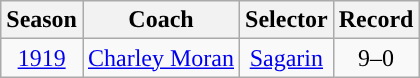<table class="wikitable" style="text-align:center">
<tr>
<th width=px>Season</th>
<th width=px>Coach</th>
<th width=px>Selector</th>
<th width=px>Record</th>
</tr>
<tr>
<td><a href='#'>1919</a></td>
<td><a href='#'>Charley Moran</a></td>
<td><a href='#'>Sagarin</a></td>
<td>9–0</td>
</tr>
</table>
